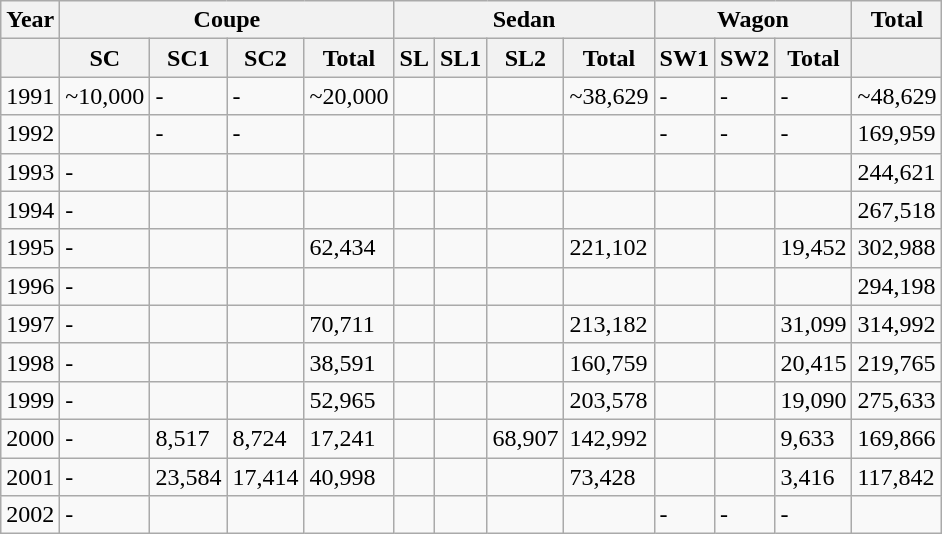<table class="wikitable">
<tr>
<th>Year</th>
<th colspan=4>Coupe</th>
<th colspan=4>Sedan</th>
<th colspan=3>Wagon</th>
<th>Total</th>
</tr>
<tr>
<th></th>
<th>SC</th>
<th>SC1</th>
<th>SC2</th>
<th>Total</th>
<th>SL</th>
<th>SL1</th>
<th>SL2</th>
<th>Total</th>
<th>SW1</th>
<th>SW2</th>
<th>Total</th>
<th></th>
</tr>
<tr>
<td>1991</td>
<td>~10,000</td>
<td>-</td>
<td>-</td>
<td>~20,000</td>
<td></td>
<td></td>
<td></td>
<td>~38,629</td>
<td>-</td>
<td>-</td>
<td>-</td>
<td>~48,629</td>
</tr>
<tr>
<td>1992</td>
<td></td>
<td>-</td>
<td>-</td>
<td></td>
<td></td>
<td></td>
<td></td>
<td></td>
<td>-</td>
<td>-</td>
<td>-</td>
<td>169,959</td>
</tr>
<tr>
<td>1993</td>
<td>-</td>
<td></td>
<td></td>
<td></td>
<td></td>
<td></td>
<td></td>
<td></td>
<td></td>
<td></td>
<td></td>
<td>244,621</td>
</tr>
<tr>
<td>1994</td>
<td>-</td>
<td></td>
<td></td>
<td></td>
<td></td>
<td></td>
<td></td>
<td></td>
<td></td>
<td></td>
<td></td>
<td>267,518</td>
</tr>
<tr>
<td>1995</td>
<td>-</td>
<td></td>
<td></td>
<td>62,434</td>
<td></td>
<td></td>
<td></td>
<td>221,102</td>
<td></td>
<td></td>
<td>19,452</td>
<td>302,988</td>
</tr>
<tr>
<td>1996</td>
<td>-</td>
<td></td>
<td></td>
<td></td>
<td></td>
<td></td>
<td></td>
<td></td>
<td></td>
<td></td>
<td></td>
<td>294,198</td>
</tr>
<tr>
<td>1997</td>
<td>-</td>
<td></td>
<td></td>
<td>70,711</td>
<td></td>
<td></td>
<td></td>
<td>213,182</td>
<td></td>
<td></td>
<td>31,099</td>
<td>314,992</td>
</tr>
<tr>
<td>1998</td>
<td>-</td>
<td></td>
<td></td>
<td>38,591</td>
<td></td>
<td></td>
<td></td>
<td>160,759</td>
<td></td>
<td></td>
<td>20,415</td>
<td>219,765</td>
</tr>
<tr>
<td>1999</td>
<td>-</td>
<td></td>
<td></td>
<td>52,965</td>
<td></td>
<td></td>
<td></td>
<td>203,578</td>
<td></td>
<td></td>
<td>19,090</td>
<td>275,633</td>
</tr>
<tr>
<td>2000</td>
<td>-</td>
<td>8,517</td>
<td>8,724</td>
<td>17,241</td>
<td></td>
<td></td>
<td>68,907</td>
<td>142,992</td>
<td></td>
<td></td>
<td>9,633</td>
<td>169,866</td>
</tr>
<tr>
<td>2001</td>
<td>-</td>
<td>23,584</td>
<td>17,414</td>
<td>40,998</td>
<td></td>
<td></td>
<td></td>
<td>73,428</td>
<td></td>
<td></td>
<td>3,416</td>
<td>117,842</td>
</tr>
<tr>
<td>2002</td>
<td>-</td>
<td></td>
<td></td>
<td></td>
<td></td>
<td></td>
<td></td>
<td></td>
<td>-</td>
<td>-</td>
<td>-</td>
<td></td>
</tr>
</table>
